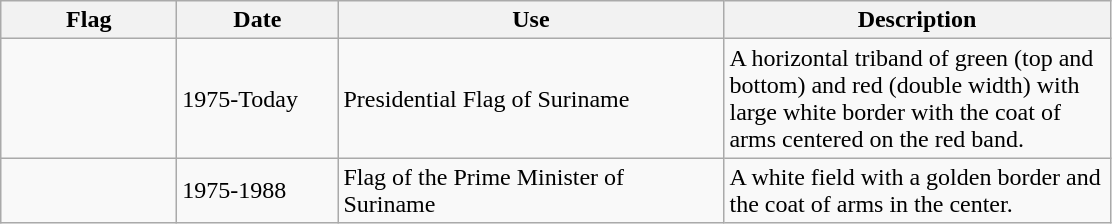<table class="wikitable">
<tr>
<th style="width:110px;">Flag</th>
<th style="width:100px;">Date</th>
<th style="width:250px;">Use</th>
<th style="width:250px;">Description</th>
</tr>
<tr>
<td></td>
<td>1975-Today</td>
<td>Presidential Flag of Suriname</td>
<td>A horizontal triband of green (top and bottom) and red (double width) with large white border with the coat of arms centered on the red band.</td>
</tr>
<tr>
<td></td>
<td>1975-1988</td>
<td>Flag of the Prime Minister of  Suriname</td>
<td>A white field with a golden border and the coat of arms in the center.</td>
</tr>
</table>
